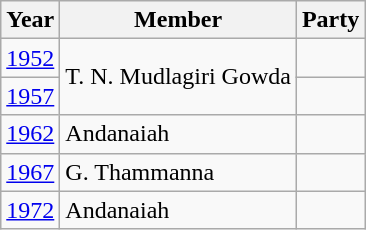<table class="wikitable sortable">
<tr>
<th>Year</th>
<th>Member</th>
<th colspan=2>Party</th>
</tr>
<tr>
<td><a href='#'>1952</a></td>
<td rowspan="2">T. N. Mudlagiri Gowda</td>
<td></td>
</tr>
<tr>
<td><a href='#'>1957</a></td>
</tr>
<tr>
<td><a href='#'>1962</a></td>
<td>Andanaiah</td>
<td></td>
</tr>
<tr>
<td><a href='#'>1967</a></td>
<td>G. Thammanna</td>
<td></td>
</tr>
<tr>
<td><a href='#'>1972</a></td>
<td>Andanaiah</td>
</tr>
</table>
